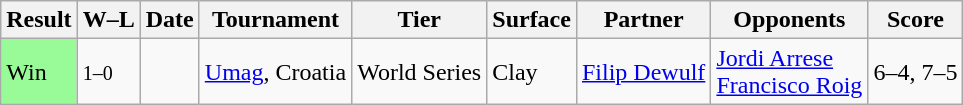<table class="sortable wikitable">
<tr>
<th>Result</th>
<th class="unsortable">W–L</th>
<th>Date</th>
<th>Tournament</th>
<th>Tier</th>
<th>Surface</th>
<th>Partner</th>
<th>Opponents</th>
<th class="unsortable">Score</th>
</tr>
<tr>
<td style="background:#98fb98;">Win</td>
<td><small>1–0</small></td>
<td><a href='#'></a></td>
<td><a href='#'>Umag</a>, Croatia</td>
<td>World Series</td>
<td>Clay</td>
<td> <a href='#'>Filip Dewulf</a></td>
<td> <a href='#'>Jordi Arrese</a> <br>  <a href='#'>Francisco Roig</a></td>
<td>6–4, 7–5</td>
</tr>
</table>
